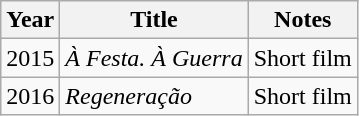<table class="wikitable">
<tr>
<th>Year</th>
<th>Title</th>
<th>Notes</th>
</tr>
<tr>
<td>2015</td>
<td><em>À Festa. À Guerra</em></td>
<td>Short film</td>
</tr>
<tr>
<td>2016</td>
<td><em>Regeneração</em></td>
<td>Short film</td>
</tr>
</table>
